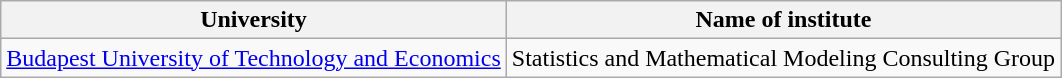<table class="wikitable">
<tr>
<th>University</th>
<th>Name of institute</th>
</tr>
<tr>
<td><a href='#'>Budapest University of Technology and Economics</a></td>
<td>Statistics and Mathematical Modeling Consulting Group </td>
</tr>
</table>
